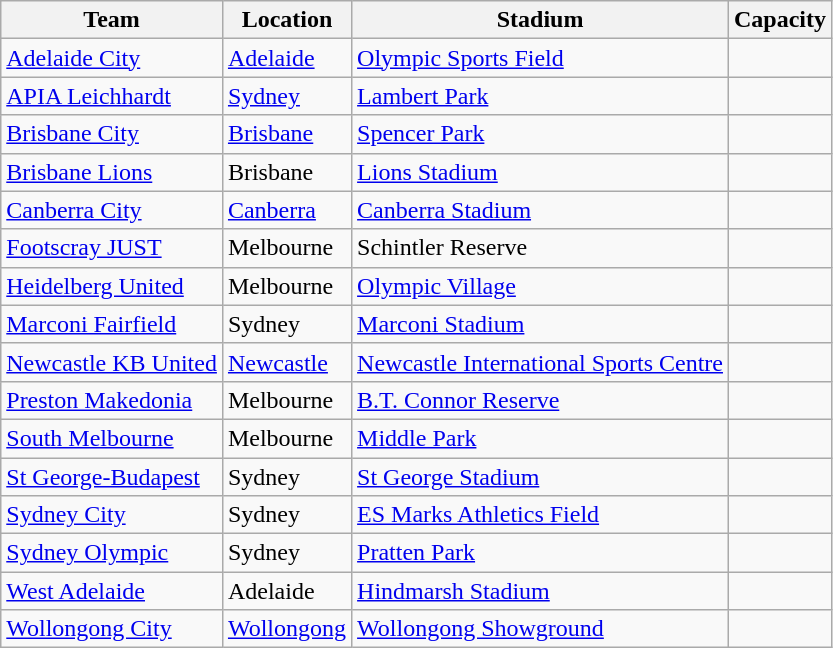<table class="wikitable sortable">
<tr>
<th>Team</th>
<th>Location</th>
<th>Stadium</th>
<th>Capacity</th>
</tr>
<tr>
<td><a href='#'>Adelaide City</a></td>
<td><a href='#'>Adelaide</a> </td>
<td><a href='#'>Olympic Sports Field</a></td>
<td style="text-align:center"></td>
</tr>
<tr>
<td><a href='#'>APIA Leichhardt</a></td>
<td><a href='#'>Sydney</a> </td>
<td><a href='#'>Lambert Park</a></td>
<td style="text-align:center"></td>
</tr>
<tr>
<td><a href='#'>Brisbane City</a></td>
<td><a href='#'>Brisbane</a> </td>
<td><a href='#'>Spencer Park</a></td>
<td style="text-align:center"></td>
</tr>
<tr>
<td><a href='#'>Brisbane Lions</a></td>
<td>Brisbane </td>
<td><a href='#'>Lions Stadium</a></td>
<td style="text-align:center"></td>
</tr>
<tr>
<td><a href='#'>Canberra City</a></td>
<td><a href='#'>Canberra</a></td>
<td><a href='#'>Canberra Stadium</a></td>
<td style="text-align:center"></td>
</tr>
<tr>
<td><a href='#'>Footscray JUST</a></td>
<td>Melbourne </td>
<td>Schintler Reserve</td>
<td style="text-align:center"></td>
</tr>
<tr>
<td><a href='#'>Heidelberg United</a></td>
<td>Melbourne </td>
<td><a href='#'>Olympic Village</a></td>
<td style="text-align:center"></td>
</tr>
<tr>
<td><a href='#'>Marconi Fairfield</a></td>
<td>Sydney </td>
<td><a href='#'>Marconi Stadium</a></td>
<td style="text-align:center"></td>
</tr>
<tr>
<td><a href='#'>Newcastle KB United</a></td>
<td><a href='#'>Newcastle</a></td>
<td><a href='#'>Newcastle International Sports Centre</a></td>
<td style="text-align:center"></td>
</tr>
<tr>
<td><a href='#'>Preston Makedonia</a></td>
<td>Melbourne </td>
<td><a href='#'>B.T. Connor Reserve</a></td>
<td style="text-align:center"></td>
</tr>
<tr>
<td><a href='#'>South Melbourne</a></td>
<td>Melbourne </td>
<td><a href='#'>Middle Park</a></td>
<td style="text-align:center"></td>
</tr>
<tr>
<td><a href='#'>St George-Budapest</a></td>
<td>Sydney </td>
<td><a href='#'>St George Stadium</a></td>
<td style="text-align:center"></td>
</tr>
<tr>
<td><a href='#'>Sydney City</a></td>
<td>Sydney </td>
<td><a href='#'>ES Marks Athletics Field</a></td>
<td style="text-align:center"></td>
</tr>
<tr>
<td><a href='#'>Sydney Olympic</a></td>
<td>Sydney </td>
<td><a href='#'>Pratten Park</a></td>
<td style="text-align:center"></td>
</tr>
<tr>
<td><a href='#'>West Adelaide</a></td>
<td>Adelaide </td>
<td><a href='#'>Hindmarsh Stadium</a></td>
<td style="text-align:center"></td>
</tr>
<tr>
<td><a href='#'>Wollongong City</a></td>
<td><a href='#'>Wollongong</a></td>
<td><a href='#'>Wollongong Showground</a></td>
<td style="text-align:center"></td>
</tr>
</table>
